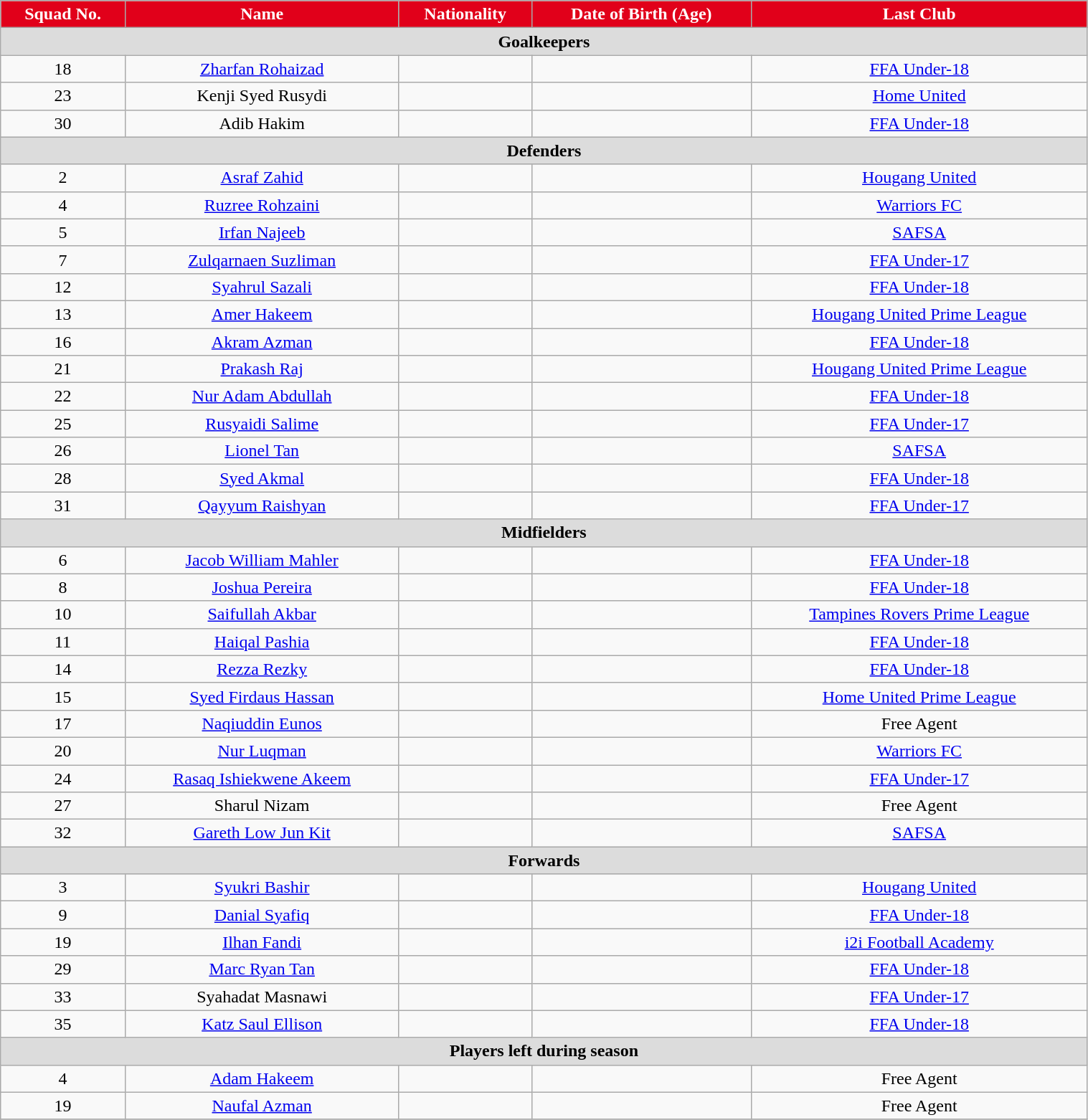<table class="wikitable" style="text-align:center; font-size:100%; width:80%;">
<tr>
<th style="background:#e1001a; color:white; text-align:center;">Squad No.</th>
<th style="background:#e1001a; color:white; text-align:center;">Name</th>
<th style="background:#e1001a; color:white; text-align:center;">Nationality</th>
<th style="background:#e1001a; color:white; text-align:center;">Date of Birth (Age)</th>
<th style="background:#e1001a; color:white; text-align:center;">Last Club</th>
</tr>
<tr>
<th colspan="6" style="background:#dcdcdc; text-align:center">Goalkeepers</th>
</tr>
<tr>
<td>18</td>
<td><a href='#'>Zharfan Rohaizad</a></td>
<td></td>
<td></td>
<td> <a href='#'>FFA Under-18</a></td>
</tr>
<tr>
<td>23</td>
<td>Kenji Syed Rusydi</td>
<td></td>
<td></td>
<td> <a href='#'>Home United</a></td>
</tr>
<tr>
<td>30</td>
<td>Adib Hakim</td>
<td></td>
<td></td>
<td> <a href='#'>FFA Under-18</a></td>
</tr>
<tr>
<th colspan="6" style="background:#dcdcdc; text-align:center">Defenders</th>
</tr>
<tr>
<td>2</td>
<td><a href='#'>Asraf Zahid</a></td>
<td></td>
<td></td>
<td> <a href='#'>Hougang United</a></td>
</tr>
<tr>
<td>4</td>
<td><a href='#'>Ruzree Rohzaini</a></td>
<td></td>
<td></td>
<td> <a href='#'>Warriors FC</a></td>
</tr>
<tr>
<td>5</td>
<td><a href='#'>Irfan Najeeb</a></td>
<td></td>
<td></td>
<td> <a href='#'>SAFSA</a></td>
</tr>
<tr>
<td>7</td>
<td><a href='#'>Zulqarnaen Suzliman</a></td>
<td></td>
<td></td>
<td> <a href='#'>FFA Under-17</a></td>
</tr>
<tr>
<td>12</td>
<td><a href='#'>Syahrul Sazali</a></td>
<td></td>
<td></td>
<td> <a href='#'>FFA Under-18</a></td>
</tr>
<tr>
<td>13</td>
<td><a href='#'>Amer Hakeem</a></td>
<td></td>
<td></td>
<td> <a href='#'>Hougang United Prime League</a></td>
</tr>
<tr>
<td>16</td>
<td><a href='#'>Akram Azman</a></td>
<td></td>
<td></td>
<td> <a href='#'>FFA Under-18</a></td>
</tr>
<tr>
<td>21</td>
<td><a href='#'>Prakash Raj</a></td>
<td></td>
<td></td>
<td> <a href='#'>Hougang United Prime League</a></td>
</tr>
<tr>
<td>22</td>
<td><a href='#'>Nur Adam Abdullah</a></td>
<td></td>
<td></td>
<td> <a href='#'>FFA Under-18</a></td>
</tr>
<tr>
<td>25</td>
<td><a href='#'>Rusyaidi Salime</a></td>
<td></td>
<td></td>
<td> <a href='#'>FFA Under-17</a></td>
</tr>
<tr>
<td>26</td>
<td><a href='#'>Lionel Tan</a></td>
<td></td>
<td></td>
<td> <a href='#'>SAFSA</a></td>
</tr>
<tr>
<td>28</td>
<td><a href='#'>Syed Akmal</a></td>
<td></td>
<td></td>
<td> <a href='#'>FFA Under-18</a></td>
</tr>
<tr>
<td>31</td>
<td><a href='#'>Qayyum Raishyan</a></td>
<td></td>
<td></td>
<td> <a href='#'>FFA Under-17</a></td>
</tr>
<tr>
<th colspan="6" style="background:#dcdcdc; text-align:center">Midfielders</th>
</tr>
<tr>
<td>6</td>
<td><a href='#'>Jacob William Mahler</a></td>
<td> </td>
<td></td>
<td> <a href='#'>FFA Under-18</a></td>
</tr>
<tr>
<td>8</td>
<td><a href='#'>Joshua Pereira</a></td>
<td></td>
<td></td>
<td> <a href='#'>FFA Under-18</a></td>
</tr>
<tr>
<td>10</td>
<td><a href='#'>Saifullah Akbar</a></td>
<td></td>
<td></td>
<td> <a href='#'>Tampines Rovers Prime League</a></td>
</tr>
<tr>
<td>11</td>
<td><a href='#'>Haiqal Pashia</a></td>
<td></td>
<td></td>
<td> <a href='#'>FFA Under-18</a></td>
</tr>
<tr>
<td>14</td>
<td><a href='#'>Rezza Rezky</a></td>
<td></td>
<td></td>
<td> <a href='#'>FFA Under-18</a></td>
</tr>
<tr>
<td>15</td>
<td><a href='#'>Syed Firdaus Hassan</a></td>
<td></td>
<td></td>
<td> <a href='#'>Home United Prime League</a></td>
</tr>
<tr>
<td>17</td>
<td><a href='#'>Naqiuddin Eunos</a></td>
<td></td>
<td></td>
<td>Free Agent</td>
</tr>
<tr>
<td>20</td>
<td><a href='#'>Nur Luqman</a></td>
<td></td>
<td></td>
<td> <a href='#'>Warriors FC</a></td>
</tr>
<tr>
<td>24</td>
<td><a href='#'>Rasaq Ishiekwene Akeem</a></td>
<td></td>
<td></td>
<td> <a href='#'>FFA Under-17</a></td>
</tr>
<tr>
<td>27</td>
<td>Sharul Nizam</td>
<td></td>
<td></td>
<td>Free Agent</td>
</tr>
<tr>
<td>32</td>
<td><a href='#'>Gareth Low Jun Kit</a></td>
<td></td>
<td></td>
<td> <a href='#'>SAFSA</a></td>
</tr>
<tr>
<th colspan="6" style="background:#dcdcdc; text-align:center">Forwards</th>
</tr>
<tr>
<td>3</td>
<td><a href='#'>Syukri Bashir</a></td>
<td></td>
<td></td>
<td> <a href='#'>Hougang United</a></td>
</tr>
<tr>
<td>9</td>
<td><a href='#'>Danial Syafiq</a></td>
<td></td>
<td></td>
<td> <a href='#'>FFA Under-18</a></td>
</tr>
<tr>
<td>19</td>
<td><a href='#'>Ilhan Fandi</a></td>
<td></td>
<td></td>
<td> <a href='#'>i2i Football Academy</a></td>
</tr>
<tr>
<td>29</td>
<td><a href='#'>Marc Ryan Tan</a></td>
<td></td>
<td></td>
<td> <a href='#'>FFA Under-18</a></td>
</tr>
<tr>
<td>33</td>
<td>Syahadat Masnawi</td>
<td></td>
<td></td>
<td> <a href='#'>FFA Under-17</a></td>
</tr>
<tr>
<td>35</td>
<td><a href='#'>Katz Saul Ellison</a></td>
<td> </td>
<td></td>
<td> <a href='#'>FFA Under-18</a></td>
</tr>
<tr>
<th colspan="6" style="background:#dcdcdc; text-align:center">Players left during season</th>
</tr>
<tr>
<td>4</td>
<td><a href='#'>Adam Hakeem</a></td>
<td></td>
<td></td>
<td>Free Agent</td>
</tr>
<tr>
<td>19</td>
<td><a href='#'>Naufal Azman</a></td>
<td></td>
<td></td>
<td>Free Agent</td>
</tr>
<tr>
</tr>
</table>
